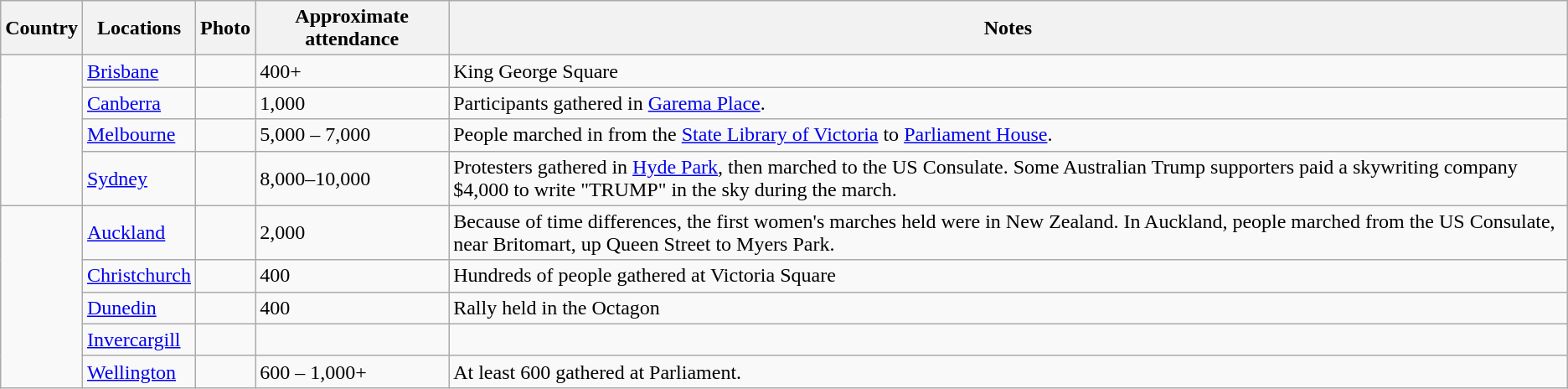<table class="wikitable sortable">
<tr>
<th scope="col">Country</th>
<th scope="col">Locations</th>
<th scope="col" class="unsortable">Photo</th>
<th scope="col" data-sort-type="number">Approximate attendance</th>
<th scope="col">Notes</th>
</tr>
<tr>
<td rowspan="4"></td>
<td><a href='#'>Brisbane</a></td>
<td></td>
<td data-sort-value="401">400+</td>
<td>King George Square</td>
</tr>
<tr>
<td><a href='#'>Canberra</a></td>
<td></td>
<td>1,000</td>
<td>Participants gathered in <a href='#'>Garema Place</a>.</td>
</tr>
<tr>
<td><a href='#'>Melbourne</a></td>
<td></td>
<td data-sort-value="5,007">5,000 – 7,000</td>
<td>People marched in from the <a href='#'>State Library of Victoria</a> to <a href='#'>Parliament House</a>.</td>
</tr>
<tr>
<td><a href='#'>Sydney</a></td>
<td></td>
<td>8,000–10,000</td>
<td>Protesters gathered in <a href='#'>Hyde Park</a>, then marched to the US Consulate. Some Australian Trump supporters paid a skywriting company $4,000 to write "TRUMP" in the sky during the march.</td>
</tr>
<tr>
<td rowspan="5"></td>
<td><a href='#'>Auckland</a></td>
<td></td>
<td>2,000</td>
<td>Because of time differences, the first women's marches held were in New Zealand. In Auckland, people marched from the US Consulate, near Britomart, up Queen Street to Myers Park.</td>
</tr>
<tr>
<td><a href='#'>Christchurch</a></td>
<td></td>
<td>400</td>
<td>Hundreds of people gathered at Victoria Square</td>
</tr>
<tr>
<td><a href='#'>Dunedin</a></td>
<td></td>
<td>400</td>
<td>Rally held in the Octagon</td>
</tr>
<tr>
<td><a href='#'>Invercargill</a></td>
<td></td>
<td></td>
<td></td>
</tr>
<tr>
<td><a href='#'>Wellington</a></td>
<td></td>
<td data-sort-value="610">600 – 1,000+</td>
<td>At least 600 gathered at Parliament.</td>
</tr>
</table>
